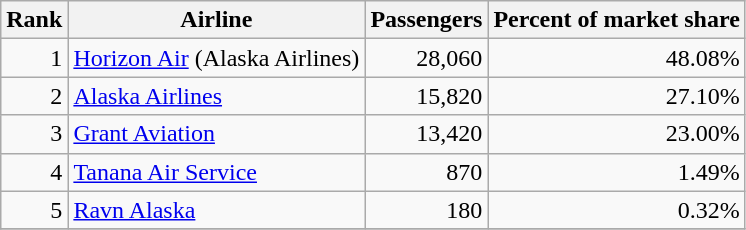<table class="wikitable">
<tr>
<th>Rank</th>
<th>Airline</th>
<th>Passengers</th>
<th>Percent of market share</th>
</tr>
<tr>
<td align=right>1</td>
<td><a href='#'>Horizon Air</a> (Alaska Airlines)</td>
<td align=right>28,060</td>
<td align=right>48.08%</td>
</tr>
<tr>
<td align=right>2</td>
<td><a href='#'>Alaska Airlines</a></td>
<td align=right>15,820</td>
<td align=right>27.10%</td>
</tr>
<tr>
<td align=right>3</td>
<td><a href='#'>Grant Aviation</a></td>
<td align=right>13,420</td>
<td align=right>23.00%</td>
</tr>
<tr>
<td align=right>4</td>
<td><a href='#'>Tanana Air Service</a> </td>
<td align=right>870</td>
<td align=right>1.49%</td>
</tr>
<tr>
<td align=right>5</td>
<td><a href='#'>Ravn Alaska</a> </td>
<td align=right>180</td>
<td align=right>0.32%</td>
</tr>
<tr>
</tr>
</table>
